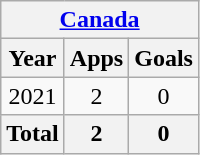<table class="wikitable" style="text-align:center">
<tr>
<th colspan=3><a href='#'>Canada</a></th>
</tr>
<tr>
<th>Year</th>
<th>Apps</th>
<th>Goals</th>
</tr>
<tr>
<td>2021</td>
<td>2</td>
<td>0</td>
</tr>
<tr>
<th>Total</th>
<th>2</th>
<th>0</th>
</tr>
</table>
